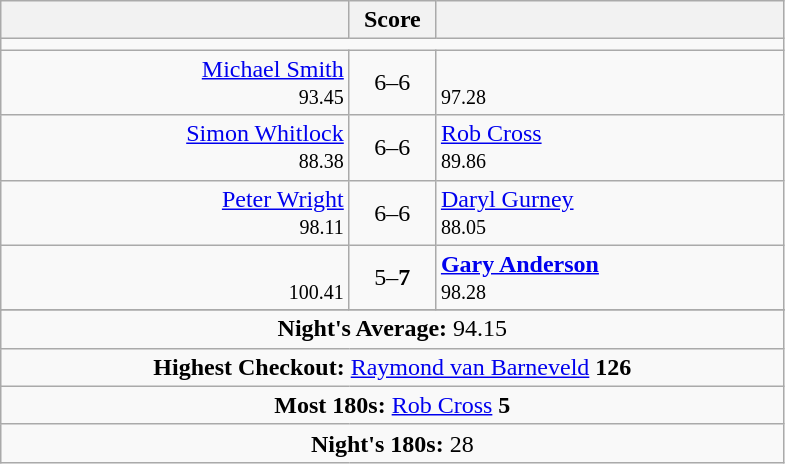<table class=wikitable style="text-align:center">
<tr>
<th width=225></th>
<th width=50>Score</th>
<th width=225></th>
</tr>
<tr align=center>
<td colspan="3"></td>
</tr>
<tr align=left>
<td align=right><a href='#'>Michael Smith</a>  <br><small><span>93.45</span></small></td>
<td align=center>6–6</td>
<td> <br><small><span>97.28</span></small></td>
</tr>
<tr align=left>
<td align=right><a href='#'>Simon Whitlock</a>  <br><small><span>88.38</span></small></td>
<td align=center>6–6</td>
<td> <a href='#'>Rob Cross</a><br><small><span>89.86</span></small></td>
</tr>
<tr align=left>
<td align=right><a href='#'>Peter Wright</a>  <br><small><span>98.11</span></small></td>
<td align=center>6–6</td>
<td> <a href='#'>Daryl Gurney</a><br><small><span>88.05</span></small></td>
</tr>
<tr align=left>
<td align=right> <br><small><span>100.41</span></small></td>
<td align=center>5–<strong>7</strong></td>
<td> <strong><a href='#'>Gary Anderson</a></strong> <br><small><span>98.28</span></small></td>
</tr>
<tr align=left>
</tr>
<tr align=center>
<td colspan="3"><strong>Night's Average:</strong> 94.15</td>
</tr>
<tr align=center>
<td colspan="3"><strong>Highest Checkout:</strong>  <a href='#'>Raymond van Barneveld</a> <strong>126</strong></td>
</tr>
<tr align=center>
<td colspan="3"><strong>Most 180s:</strong>  <a href='#'>Rob Cross</a> <strong>5</strong></td>
</tr>
<tr align=center>
<td colspan="3"><strong>Night's 180s:</strong> 28</td>
</tr>
</table>
